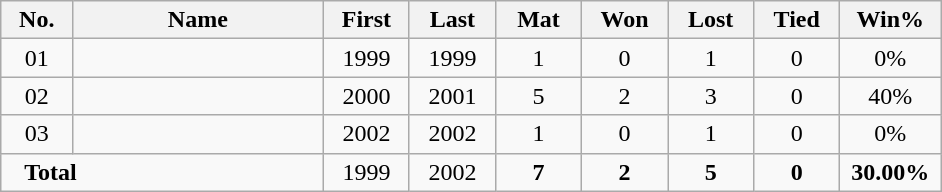<table class="wikitable sortable" style="margin: 1em auto 1em auto">
<tr>
<th style="width:40px;">No.</th>
<th style="width:160px;">Name</th>
<th width="50">First</th>
<th width="50">Last</th>
<th width="50">Mat</th>
<th width="50">Won</th>
<th width="50">Lost</th>
<th width="50">Tied</th>
<th width="60">Win%</th>
</tr>
<tr align=center>
<td><span>0</span>1</td>
<td align=left></td>
<td>1999</td>
<td>1999</td>
<td>1</td>
<td>0</td>
<td>1</td>
<td>0</td>
<td>0%</td>
</tr>
<tr align=center>
<td><span>0</span>2</td>
<td align=left></td>
<td>2000</td>
<td>2001</td>
<td>5</td>
<td>2</td>
<td>3</td>
<td>0</td>
<td>40%</td>
</tr>
<tr align=center>
<td><span>0</span>3</td>
<td align=left></td>
<td>2002</td>
<td>2002</td>
<td>1</td>
<td>0</td>
<td>1</td>
<td>0</td>
<td>0%</td>
</tr>
<tr class="sortbottom" style="text-align:center;">
<td colspan="2" style="text-align:left;"><strong>   Total</strong></td>
<td>1999</td>
<td>2002</td>
<td><strong>7</strong></td>
<td><strong>2</strong></td>
<td><strong>5</strong></td>
<td><strong>0</strong></td>
<td><strong>30.00%</strong></td>
</tr>
</table>
